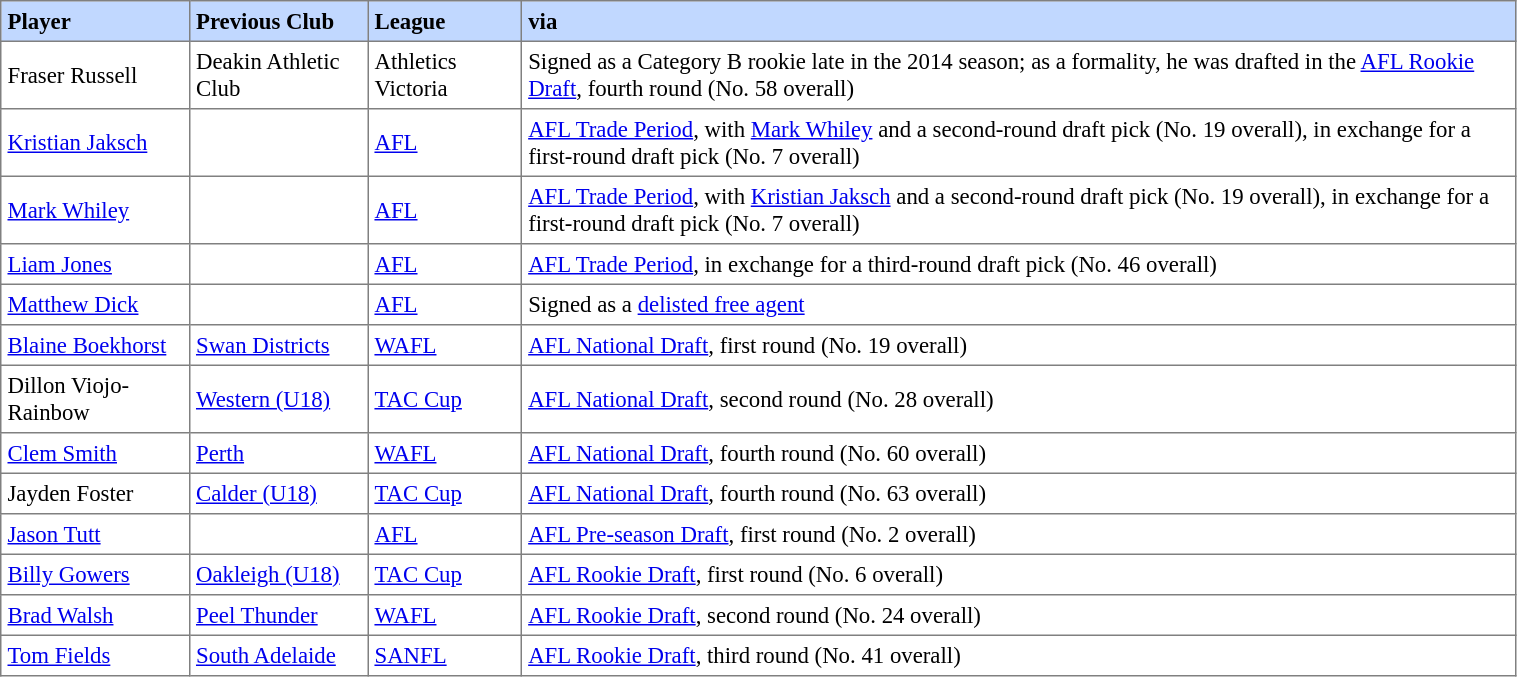<table border="1" cellpadding="4" cellspacing="0"  style="text-align:left; font-size:95%; border-collapse:collapse; width:80%;">
<tr style="background:#C1D8FF;">
<th>Player</th>
<th>Previous Club</th>
<th>League</th>
<th>via</th>
</tr>
<tr>
<td> Fraser Russell</td>
<td>Deakin Athletic Club</td>
<td>Athletics Victoria</td>
<td>Signed as a Category B rookie late in the 2014 season; as a formality, he was drafted in the <a href='#'>AFL Rookie Draft</a>, fourth round (No. 58 overall)</td>
</tr>
<tr>
<td> <a href='#'>Kristian Jaksch</a></td>
<td></td>
<td><a href='#'>AFL</a></td>
<td><a href='#'>AFL Trade Period</a>, with <a href='#'>Mark Whiley</a> and a second-round draft pick (No. 19 overall), in exchange for a first-round draft pick (No. 7 overall)</td>
</tr>
<tr>
<td> <a href='#'>Mark Whiley</a></td>
<td></td>
<td><a href='#'>AFL</a></td>
<td><a href='#'>AFL Trade Period</a>, with <a href='#'>Kristian Jaksch</a> and a second-round draft pick (No. 19 overall), in exchange for a first-round draft pick (No. 7 overall)</td>
</tr>
<tr>
<td> <a href='#'>Liam Jones</a></td>
<td></td>
<td><a href='#'>AFL</a></td>
<td><a href='#'>AFL Trade Period</a>, in exchange for a third-round draft pick (No. 46 overall)</td>
</tr>
<tr>
<td> <a href='#'>Matthew Dick</a></td>
<td></td>
<td><a href='#'>AFL</a></td>
<td>Signed as a <a href='#'>delisted free agent</a></td>
</tr>
<tr>
<td> <a href='#'>Blaine Boekhorst</a></td>
<td><a href='#'>Swan Districts</a></td>
<td><a href='#'>WAFL</a></td>
<td><a href='#'>AFL National Draft</a>, first round (No. 19 overall)</td>
</tr>
<tr>
<td> Dillon Viojo-Rainbow</td>
<td><a href='#'>Western (U18)</a></td>
<td><a href='#'>TAC Cup</a></td>
<td><a href='#'>AFL National Draft</a>, second round (No. 28 overall)</td>
</tr>
<tr>
<td> <a href='#'>Clem Smith</a></td>
<td><a href='#'>Perth</a></td>
<td><a href='#'>WAFL</a></td>
<td><a href='#'>AFL National Draft</a>, fourth round (No. 60 overall)</td>
</tr>
<tr>
<td> Jayden Foster</td>
<td><a href='#'>Calder (U18)</a></td>
<td><a href='#'>TAC Cup</a></td>
<td><a href='#'>AFL National Draft</a>, fourth round (No. 63 overall)</td>
</tr>
<tr>
<td> <a href='#'>Jason Tutt</a></td>
<td></td>
<td><a href='#'>AFL</a></td>
<td><a href='#'>AFL Pre-season Draft</a>, first round (No. 2 overall)</td>
</tr>
<tr>
<td> <a href='#'>Billy Gowers</a></td>
<td><a href='#'>Oakleigh (U18)</a></td>
<td><a href='#'>TAC Cup</a></td>
<td><a href='#'>AFL Rookie Draft</a>, first round (No. 6 overall)</td>
</tr>
<tr>
<td> <a href='#'>Brad Walsh</a></td>
<td><a href='#'>Peel Thunder</a></td>
<td><a href='#'>WAFL</a></td>
<td><a href='#'>AFL Rookie Draft</a>, second round (No. 24 overall)</td>
</tr>
<tr>
<td> <a href='#'>Tom Fields</a></td>
<td><a href='#'>South Adelaide</a></td>
<td><a href='#'>SANFL</a></td>
<td><a href='#'>AFL Rookie Draft</a>, third round (No. 41 overall)</td>
</tr>
</table>
